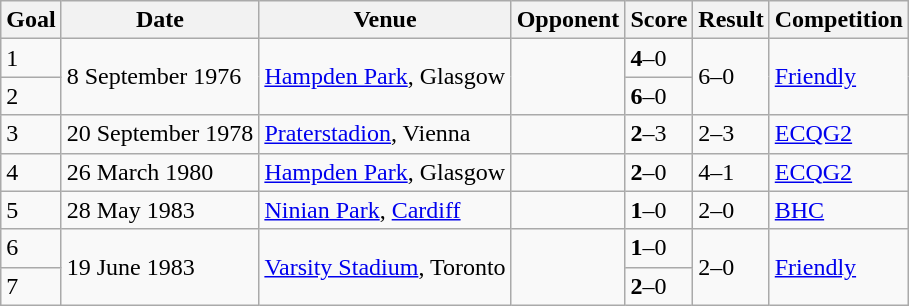<table class="wikitable">
<tr>
<th>Goal</th>
<th>Date</th>
<th>Venue</th>
<th>Opponent</th>
<th>Score</th>
<th>Result</th>
<th>Competition</th>
</tr>
<tr>
<td>1</td>
<td rowspan="2">8 September 1976</td>
<td rowspan="2"><a href='#'>Hampden Park</a>, Glasgow</td>
<td rowspan="2"></td>
<td><strong>4</strong>–0</td>
<td rowspan="2">6–0</td>
<td rowspan="2"><a href='#'>Friendly</a></td>
</tr>
<tr>
<td>2</td>
<td><strong>6</strong>–0</td>
</tr>
<tr>
<td>3</td>
<td>20 September 1978</td>
<td><a href='#'>Praterstadion</a>, Vienna</td>
<td></td>
<td><strong>2</strong>–3</td>
<td>2–3</td>
<td><a href='#'>ECQG2</a></td>
</tr>
<tr>
<td>4</td>
<td>26 March 1980</td>
<td><a href='#'>Hampden Park</a>, Glasgow</td>
<td></td>
<td><strong>2</strong>–0</td>
<td>4–1</td>
<td><a href='#'>ECQG2</a></td>
</tr>
<tr>
<td>5</td>
<td>28 May 1983</td>
<td><a href='#'>Ninian Park</a>, <a href='#'>Cardiff</a></td>
<td></td>
<td><strong>1</strong>–0</td>
<td>2–0</td>
<td><a href='#'>BHC</a></td>
</tr>
<tr>
<td>6</td>
<td rowspan="2">19 June 1983</td>
<td rowspan="2"><a href='#'>Varsity Stadium</a>, Toronto</td>
<td rowspan="2"></td>
<td><strong>1</strong>–0</td>
<td rowspan="2">2–0</td>
<td rowspan="2"><a href='#'>Friendly</a></td>
</tr>
<tr>
<td>7</td>
<td><strong>2</strong>–0</td>
</tr>
</table>
